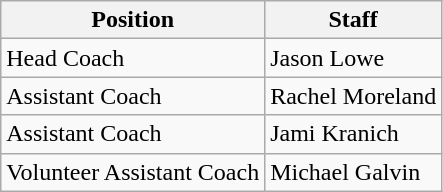<table class="wikitable">
<tr>
<th>Position</th>
<th>Staff</th>
</tr>
<tr>
<td>Head Coach</td>
<td>Jason Lowe</td>
</tr>
<tr>
<td>Assistant Coach</td>
<td>Rachel Moreland</td>
</tr>
<tr>
<td>Assistant Coach</td>
<td>Jami Kranich</td>
</tr>
<tr>
<td>Volunteer Assistant Coach</td>
<td>Michael Galvin</td>
</tr>
</table>
